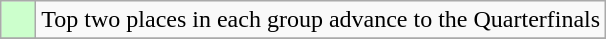<table class="wikitable">
<tr>
<td style="background: #ccffcc;">    </td>
<td>Top two places in each group advance to the Quarterfinals</td>
</tr>
<tr>
</tr>
</table>
